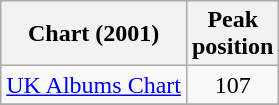<table class="wikitable">
<tr>
<th align="left">Chart (2001)</th>
<th align="center">Peak<br>position</th>
</tr>
<tr>
<td><a href='#'>UK Albums Chart</a></td>
<td align="center">107</td>
</tr>
<tr>
</tr>
</table>
